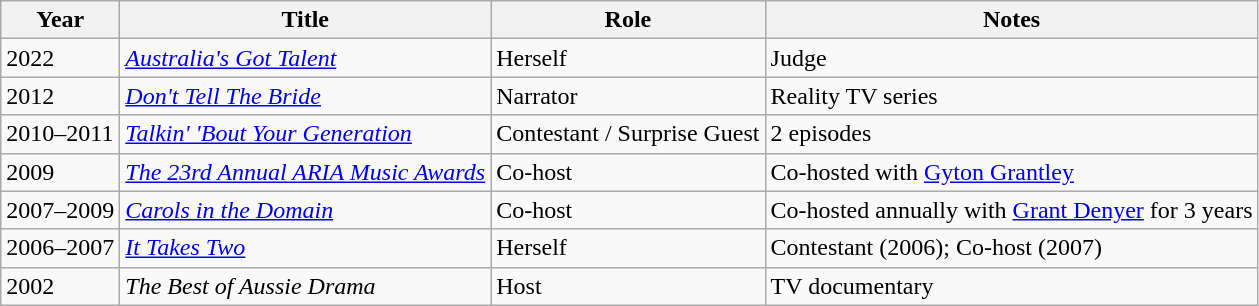<table class="wikitable">
<tr>
<th>Year</th>
<th>Title</th>
<th>Role</th>
<th>Notes</th>
</tr>
<tr>
<td>2022</td>
<td><em><a href='#'>Australia's Got Talent</a></em></td>
<td>Herself</td>
<td>Judge</td>
</tr>
<tr>
<td>2012</td>
<td><em><a href='#'>Don't Tell The Bride</a></em></td>
<td>Narrator</td>
<td>Reality TV series<br></td>
</tr>
<tr>
<td>2010–2011</td>
<td><em><a href='#'>Talkin' 'Bout Your Generation</a></em></td>
<td>Contestant / Surprise Guest</td>
<td>2 episodes</td>
</tr>
<tr>
<td>2009</td>
<td><em><a href='#'>The 23rd Annual ARIA Music Awards</a></em></td>
<td>Co-host</td>
<td>Co-hosted with <a href='#'>Gyton Grantley</a></td>
</tr>
<tr>
<td>2007–2009</td>
<td><em><a href='#'>Carols in the Domain</a></em></td>
<td>Co-host</td>
<td>Co-hosted annually with <a href='#'>Grant Denyer</a> for 3 years</td>
</tr>
<tr>
<td>2006–2007</td>
<td><em><a href='#'>It Takes Two</a></em></td>
<td>Herself</td>
<td>Contestant (2006); Co-host (2007)</td>
</tr>
<tr>
<td>2002</td>
<td><em>The Best of Aussie Drama</em></td>
<td>Host</td>
<td>TV documentary</td>
</tr>
</table>
